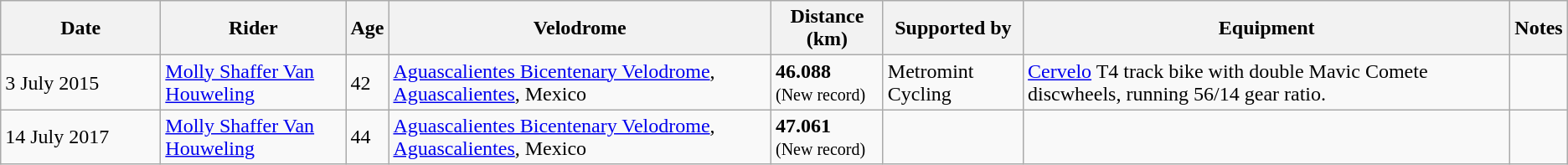<table class="wikitable sortable mw-collapsible mw-collapsed" style="min-width:22em">
<tr>
<th width=120>Date</th>
<th width=140>Rider</th>
<th>Age</th>
<th>Velodrome</th>
<th>Distance (km)</th>
<th>Supported by</th>
<th>Equipment</th>
<th>Notes</th>
</tr>
<tr>
<td>3 July 2015</td>
<td> <a href='#'>Molly Shaffer Van Houweling</a></td>
<td>42</td>
<td><a href='#'>Aguascalientes Bicentenary Velodrome</a>, <a href='#'>Aguascalientes</a>, Mexico</td>
<td><strong>46.088</strong><br><small>(New record)</small></td>
<td>Metromint Cycling</td>
<td><a href='#'>Cervelo</a> T4 track bike with double Mavic Comete discwheels, running 56/14 gear ratio.</td>
<td></td>
</tr>
<tr>
<td>14 July 2017</td>
<td> <a href='#'>Molly Shaffer Van Houweling</a></td>
<td>44</td>
<td><a href='#'>Aguascalientes Bicentenary Velodrome</a>, <a href='#'>Aguascalientes</a>, Mexico</td>
<td><strong>47.061</strong><br><small>(New record)</small></td>
<td></td>
<td></td>
<td></td>
</tr>
</table>
